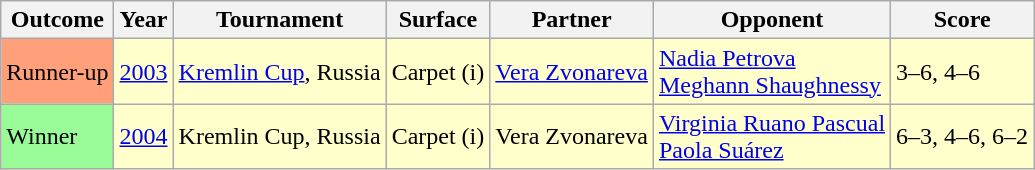<table class="sortable wikitable">
<tr>
<th>Outcome</th>
<th>Year</th>
<th>Tournament</th>
<th>Surface</th>
<th>Partner</th>
<th>Opponent</th>
<th>Score</th>
</tr>
<tr bgcolor=FFFFCC>
<td style="background:#ffa07a;">Runner-up</td>
<td><a href='#'>2003</a></td>
<td><a href='#'>Kremlin Cup</a>, Russia</td>
<td>Carpet (i)</td>
<td> <a href='#'>Vera Zvonareva</a></td>
<td> <a href='#'>Nadia Petrova</a> <br>  <a href='#'>Meghann Shaughnessy</a></td>
<td>3–6, 4–6</td>
</tr>
<tr bgcolor=FFFFCC>
<td style="background:#98fb98;">Winner</td>
<td><a href='#'>2004</a></td>
<td>Kremlin Cup, Russia</td>
<td>Carpet (i)</td>
<td> Vera Zvonareva</td>
<td> <a href='#'>Virginia Ruano Pascual</a> <br>  <a href='#'>Paola Suárez</a></td>
<td>6–3, 4–6, 6–2</td>
</tr>
</table>
